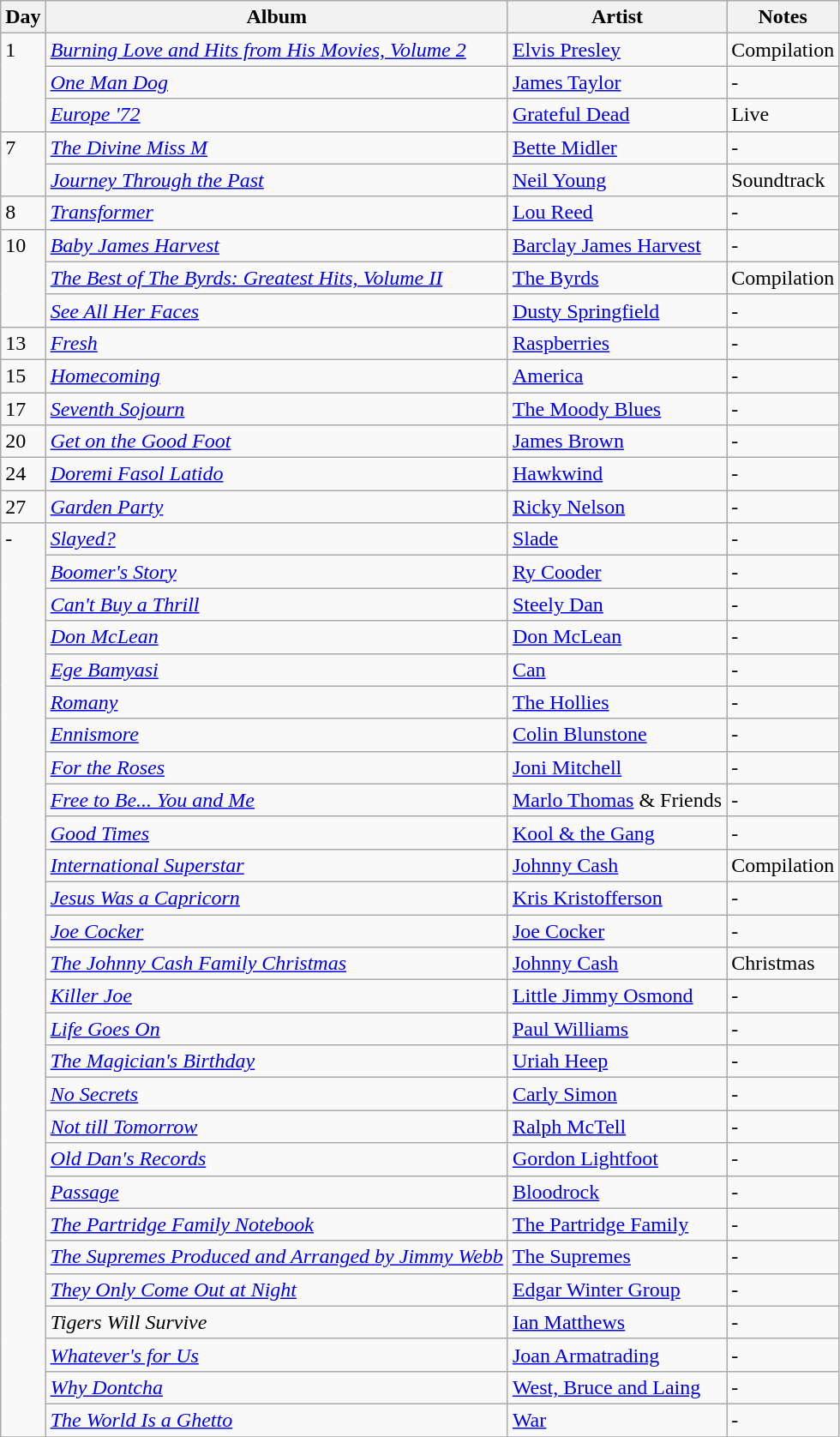<table class="wikitable">
<tr>
<th>Day</th>
<th>Album</th>
<th>Artist</th>
<th>Notes</th>
</tr>
<tr>
<td rowspan="3" valign="top">1</td>
<td><em><a href='#'>Burning Love and Hits from His Movies, Volume 2</a></em></td>
<td><a href='#'>Elvis Presley</a></td>
<td>Compilation</td>
</tr>
<tr>
<td><em><a href='#'>One Man Dog</a></em></td>
<td><a href='#'>James Taylor</a></td>
<td>-</td>
</tr>
<tr>
<td><em><a href='#'>Europe '72</a></em></td>
<td><a href='#'>Grateful Dead</a></td>
<td>Live</td>
</tr>
<tr>
<td rowspan="2" valign="top">7</td>
<td><em><a href='#'>The Divine Miss M</a></em></td>
<td><a href='#'>Bette Midler</a></td>
<td>-</td>
</tr>
<tr>
<td><em><a href='#'>Journey Through the Past</a></em></td>
<td><a href='#'>Neil Young</a></td>
<td>Soundtrack</td>
</tr>
<tr>
<td rowspan="1" valign="top">8</td>
<td><em><a href='#'>Transformer</a></em></td>
<td><a href='#'>Lou Reed</a></td>
<td>-</td>
</tr>
<tr>
<td rowspan="3" valign="top">10</td>
<td><em><a href='#'>Baby James Harvest</a></em></td>
<td><a href='#'>Barclay James Harvest</a></td>
<td>-</td>
</tr>
<tr>
<td><em><a href='#'>The Best of The Byrds: Greatest Hits, Volume II</a></em></td>
<td><a href='#'>The Byrds</a></td>
<td>Compilation</td>
</tr>
<tr>
<td><em><a href='#'>See All Her Faces</a></em></td>
<td><a href='#'>Dusty Springfield</a></td>
<td>-</td>
</tr>
<tr>
<td rowspan="1" valign="top">13</td>
<td><em><a href='#'>Fresh</a></em></td>
<td><a href='#'>Raspberries</a></td>
<td>-</td>
</tr>
<tr>
<td rowspan="1" valign="top">15</td>
<td><em><a href='#'>Homecoming</a></em></td>
<td><a href='#'>America</a></td>
<td>-</td>
</tr>
<tr>
<td rowspan="1" valign="top">17</td>
<td><em><a href='#'>Seventh Sojourn</a></em></td>
<td><a href='#'>The Moody Blues</a></td>
<td>-</td>
</tr>
<tr>
<td rowspan="1" valign="top">20</td>
<td><em><a href='#'>Get on the Good Foot</a></em></td>
<td><a href='#'>James Brown</a></td>
<td>-</td>
</tr>
<tr>
<td rowspan="1" valign="top">24</td>
<td><em><a href='#'>Doremi Fasol Latido</a></em></td>
<td><a href='#'>Hawkwind</a></td>
<td>-</td>
</tr>
<tr>
<td rowspan="1" valign="top">27</td>
<td><em><a href='#'>Garden Party</a></em></td>
<td><a href='#'>Ricky Nelson</a></td>
<td>-</td>
</tr>
<tr>
<td rowspan="28" valign="top">-</td>
<td><em><a href='#'>Slayed?</a></em></td>
<td><a href='#'>Slade</a></td>
<td>-</td>
</tr>
<tr>
<td><em><a href='#'>Boomer's Story</a></em></td>
<td><a href='#'>Ry Cooder</a></td>
<td>-</td>
</tr>
<tr>
<td><em><a href='#'>Can't Buy a Thrill</a></em></td>
<td><a href='#'>Steely Dan</a></td>
<td>-</td>
</tr>
<tr>
<td><em><a href='#'>Don McLean</a></em></td>
<td><a href='#'>Don McLean</a></td>
<td>-</td>
</tr>
<tr>
<td><em><a href='#'>Ege Bamyasi</a></em></td>
<td><a href='#'>Can</a></td>
<td>-</td>
</tr>
<tr>
<td><em><a href='#'>Romany</a></em></td>
<td><a href='#'>The Hollies</a></td>
<td>-</td>
</tr>
<tr>
<td><em><a href='#'>Ennismore</a></em></td>
<td><a href='#'>Colin Blunstone</a></td>
<td>-</td>
</tr>
<tr>
<td><em><a href='#'>For the Roses</a></em></td>
<td><a href='#'>Joni Mitchell</a></td>
<td>-</td>
</tr>
<tr>
<td><em><a href='#'>Free to Be... You and Me</a></em></td>
<td><a href='#'>Marlo Thomas</a> & Friends</td>
<td>-</td>
</tr>
<tr>
<td><em><a href='#'>Good Times</a></em></td>
<td><a href='#'>Kool & the Gang</a></td>
<td>-</td>
</tr>
<tr>
<td><em><a href='#'>International Superstar</a></em></td>
<td><a href='#'>Johnny Cash</a></td>
<td>Compilation</td>
</tr>
<tr>
<td><em><a href='#'>Jesus Was a Capricorn</a></em></td>
<td><a href='#'>Kris Kristofferson</a></td>
<td>-</td>
</tr>
<tr>
<td><em><a href='#'>Joe Cocker</a></em></td>
<td><a href='#'>Joe Cocker</a></td>
<td>-</td>
</tr>
<tr>
<td><em><a href='#'>The Johnny Cash Family Christmas</a></em></td>
<td><a href='#'>Johnny Cash</a></td>
<td>Christmas</td>
</tr>
<tr>
<td><em><a href='#'>Killer Joe</a></em></td>
<td><a href='#'>Little Jimmy Osmond</a></td>
<td>-</td>
</tr>
<tr>
<td><em><a href='#'>Life Goes On</a></em></td>
<td><a href='#'>Paul Williams</a></td>
<td>-</td>
</tr>
<tr>
<td><em><a href='#'>The Magician's Birthday</a></em></td>
<td><a href='#'>Uriah Heep</a></td>
<td>-</td>
</tr>
<tr>
<td><em><a href='#'>No Secrets</a></em></td>
<td><a href='#'>Carly Simon</a></td>
<td>-</td>
</tr>
<tr>
<td><em><a href='#'>Not till Tomorrow</a></em></td>
<td><a href='#'>Ralph McTell</a></td>
<td>-</td>
</tr>
<tr>
<td><em><a href='#'>Old Dan's Records</a></em></td>
<td><a href='#'>Gordon Lightfoot</a></td>
<td>-</td>
</tr>
<tr>
<td><em><a href='#'>Passage</a></em></td>
<td><a href='#'>Bloodrock</a></td>
<td>-</td>
</tr>
<tr>
<td><em><a href='#'>The Partridge Family Notebook</a></em></td>
<td><a href='#'>The Partridge Family</a></td>
<td>-</td>
</tr>
<tr>
<td><em><a href='#'>The Supremes Produced and Arranged by Jimmy Webb</a></em></td>
<td><a href='#'>The Supremes</a></td>
<td>-</td>
</tr>
<tr>
<td><em><a href='#'>They Only Come Out at Night</a></em></td>
<td><a href='#'>Edgar Winter Group</a></td>
<td>-</td>
</tr>
<tr>
<td><em>Tigers Will Survive</em></td>
<td><a href='#'>Ian Matthews</a></td>
<td>-</td>
</tr>
<tr>
<td><em><a href='#'>Whatever's for Us</a></em></td>
<td><a href='#'>Joan Armatrading</a></td>
<td>-</td>
</tr>
<tr>
<td><em><a href='#'>Why Dontcha</a></em></td>
<td><a href='#'>West, Bruce and Laing</a></td>
<td>-</td>
</tr>
<tr>
<td><em><a href='#'>The World Is a Ghetto</a></em></td>
<td><a href='#'>War</a></td>
<td>-</td>
</tr>
<tr>
</tr>
</table>
